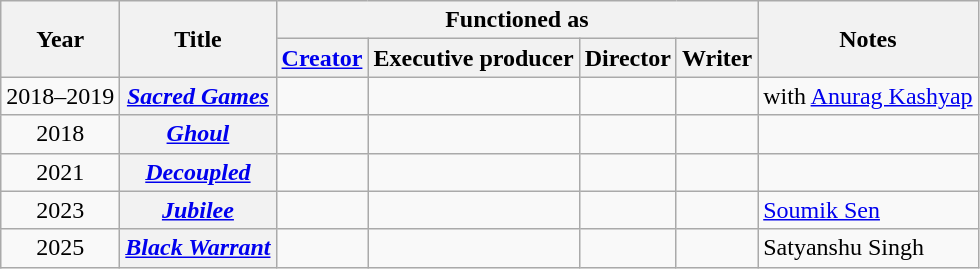<table class="wikitable plainrowheaders sortable">
<tr>
<th rowspan="2">Year</th>
<th rowspan="2">Title</th>
<th colspan="4">Functioned as</th>
<th rowspan="2">Notes</th>
</tr>
<tr>
<th><a href='#'>Creator</a></th>
<th>Executive producer</th>
<th>Director</th>
<th>Writer</th>
</tr>
<tr>
<td style="text-align:center;">2018–2019</td>
<th scope="row"><em><a href='#'>Sacred Games</a></em></th>
<td></td>
<td></td>
<td></td>
<td></td>
<td> with <a href='#'>Anurag Kashyap</a></td>
</tr>
<tr>
<td style="text-align:center;">2018</td>
<th scope="row"><em><a href='#'>Ghoul</a></em></th>
<td></td>
<td></td>
<td></td>
<td></td>
<td></td>
</tr>
<tr>
<td style="text-align:center;">2021</td>
<th scope="row"><em><a href='#'>Decoupled</a></em></th>
<td></td>
<td></td>
<td></td>
<td></td>
<td></td>
</tr>
<tr>
<td style="text-align:center;">2023</td>
<th scope="row"><em><a href='#'>Jubilee</a></em></th>
<td></td>
<td></td>
<td></td>
<td></td>
<td> <a href='#'>Soumik Sen</a></td>
</tr>
<tr>
<td style="text-align:center;">2025</td>
<th scope="row"><em><a href='#'>Black Warrant</a></em></th>
<td></td>
<td></td>
<td></td>
<td></td>
<td> Satyanshu Singh</td>
</tr>
</table>
